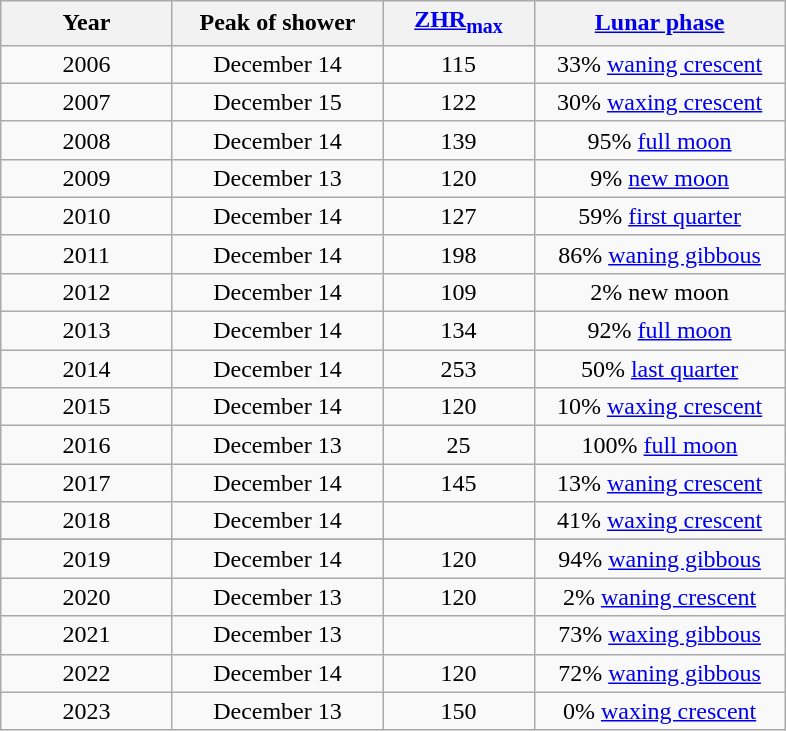<table style="margin:auto;" | class="wikitable">
<tr>
<th style="width: 80pt">Year</th>
<th style="width: 100pt">Peak of shower</th>
<th style="width: 70pt"><a href='#'>ZHR<sub>max</sub></a></th>
<th style="width: 120pt"><a href='#'>Lunar phase</a></th>
</tr>
<tr>
<td align="center">2006</td>
<td align="center">December 14</td>
<td align="center">115</td>
<td align="center">33% <a href='#'>waning crescent</a></td>
</tr>
<tr>
<td align="center">2007</td>
<td align="center">December 15</td>
<td align="center">122</td>
<td align="center">30% <a href='#'>waxing crescent</a></td>
</tr>
<tr>
<td align="center">2008</td>
<td align="center">December 14</td>
<td align="center">139</td>
<td align="center">95% <a href='#'>full moon</a></td>
</tr>
<tr>
<td align="center">2009</td>
<td align="center">December 13</td>
<td align="center">120</td>
<td align="center">9% <a href='#'>new moon</a></td>
</tr>
<tr>
<td align="center">2010</td>
<td align="center">December 14</td>
<td align="center">127</td>
<td align="center">59% <a href='#'>first quarter</a></td>
</tr>
<tr>
<td align="center">2011</td>
<td align="center">December 14</td>
<td align="center">198</td>
<td align="center">86% <a href='#'>waning gibbous</a></td>
</tr>
<tr>
<td align="center">2012</td>
<td align="center">December 14</td>
<td align="center">109</td>
<td align="center">2% new moon</td>
</tr>
<tr>
<td align="center">2013</td>
<td align="center">December 14</td>
<td align="center">134</td>
<td align="center">92% <a href='#'>full moon</a></td>
</tr>
<tr>
<td align="center">2014</td>
<td align="center">December 14</td>
<td align="center">253</td>
<td align="center">50% <a href='#'>last quarter</a></td>
</tr>
<tr>
<td align="center">2015</td>
<td align="center">December 14</td>
<td align="center">120</td>
<td align="center">10% <a href='#'>waxing crescent</a></td>
</tr>
<tr>
<td align="center">2016</td>
<td align="center">December 13</td>
<td align="center">25</td>
<td align="center">100% <a href='#'>full moon</a></td>
</tr>
<tr>
<td align="center">2017</td>
<td align="center">December 14</td>
<td align="center">145</td>
<td align="center">13% <a href='#'>waning crescent</a></td>
</tr>
<tr>
<td align="center">2018</td>
<td align="center">December 14</td>
<td align="center"></td>
<td align="center">41% <a href='#'>waxing crescent</a></td>
</tr>
<tr>
</tr>
<tr>
<td align="center">2019</td>
<td align="center">December 14</td>
<td align="center">120</td>
<td align="center">94% <a href='#'>waning gibbous</a></td>
</tr>
<tr>
<td align="center">2020</td>
<td align="center">December 13</td>
<td align="center">120</td>
<td align="center">2% <a href='#'>waning crescent</a></td>
</tr>
<tr>
<td align="center">2021</td>
<td align="center">December 13</td>
<td align="center"></td>
<td align="center">73% <a href='#'>waxing gibbous</a></td>
</tr>
<tr>
<td align="center">2022</td>
<td align="center">December 14</td>
<td align="center">120</td>
<td align="center">72% <a href='#'>waning gibbous</a></td>
</tr>
<tr>
<td align="center">2023</td>
<td align="center">December 13</td>
<td align="center">150</td>
<td align="center">0% <a href='#'>waxing crescent</a></td>
</tr>
</table>
